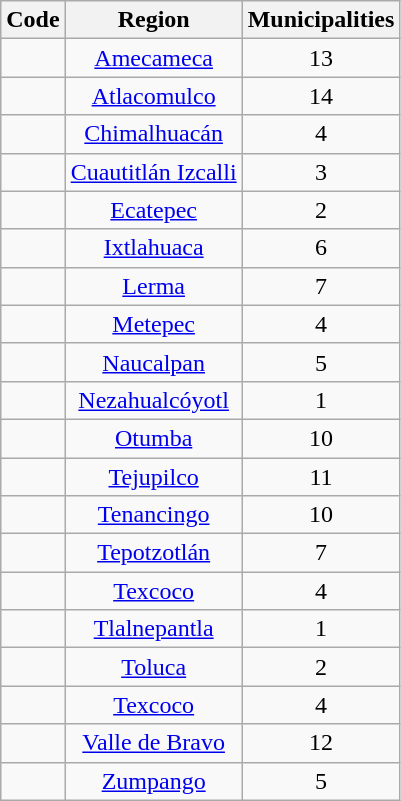<table class=wikitable style="text-align:center;">
<tr>
<th>Code</th>
<th>Region</th>
<th>Municipalities</th>
</tr>
<tr>
<td></td>
<td><a href='#'>Amecameca</a></td>
<td>13</td>
</tr>
<tr>
<td></td>
<td><a href='#'>Atlacomulco</a></td>
<td>14</td>
</tr>
<tr>
<td></td>
<td><a href='#'>Chimalhuacán</a></td>
<td>4</td>
</tr>
<tr>
<td></td>
<td><a href='#'>Cuautitlán Izcalli</a></td>
<td>3</td>
</tr>
<tr>
<td></td>
<td><a href='#'>Ecatepec</a></td>
<td>2</td>
</tr>
<tr>
<td></td>
<td><a href='#'>Ixtlahuaca</a></td>
<td>6</td>
</tr>
<tr>
<td></td>
<td><a href='#'>Lerma</a></td>
<td>7</td>
</tr>
<tr>
<td></td>
<td><a href='#'>Metepec</a></td>
<td>4</td>
</tr>
<tr>
<td></td>
<td><a href='#'>Naucalpan</a></td>
<td>5</td>
</tr>
<tr>
<td></td>
<td><a href='#'>Nezahualcóyotl</a></td>
<td>1</td>
</tr>
<tr>
<td></td>
<td><a href='#'>Otumba</a></td>
<td>10</td>
</tr>
<tr>
<td></td>
<td><a href='#'>Tejupilco</a></td>
<td>11</td>
</tr>
<tr>
<td></td>
<td><a href='#'>Tenancingo</a></td>
<td>10</td>
</tr>
<tr>
<td></td>
<td><a href='#'>Tepotzotlán</a></td>
<td>7</td>
</tr>
<tr>
<td></td>
<td><a href='#'>Texcoco</a></td>
<td>4</td>
</tr>
<tr>
<td></td>
<td><a href='#'>Tlalnepantla</a></td>
<td>1</td>
</tr>
<tr>
<td></td>
<td><a href='#'>Toluca</a></td>
<td>2</td>
</tr>
<tr>
<td></td>
<td><a href='#'>Texcoco</a></td>
<td>4</td>
</tr>
<tr>
<td></td>
<td><a href='#'>Valle de Bravo</a></td>
<td>12</td>
</tr>
<tr>
<td></td>
<td><a href='#'>Zumpango</a></td>
<td>5</td>
</tr>
</table>
